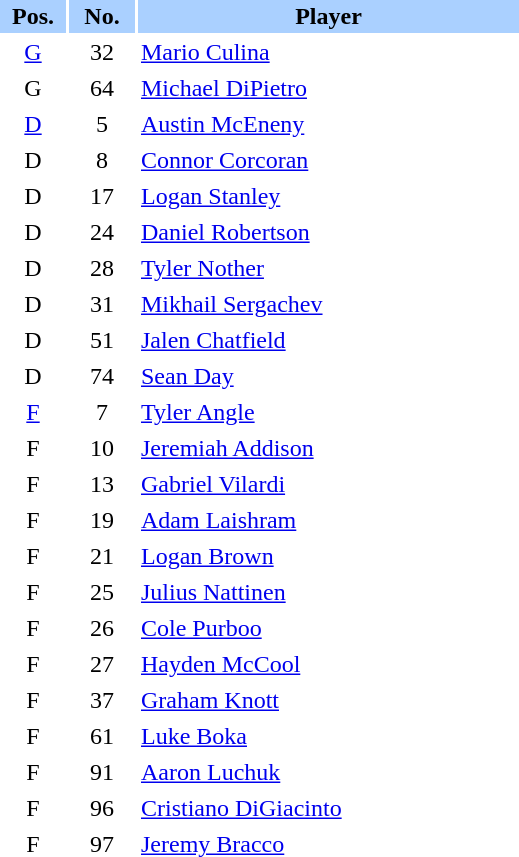<table border="0" cellspacing="2" cellpadding="2">
<tr bgcolor=AAD0FF>
<th width=40>Pos.</th>
<th width=40>No.</th>
<th width=250>Player</th>
</tr>
<tr>
<td style="text-align:center;"><a href='#'>G</a></td>
<td style="text-align:center;">32</td>
<td><a href='#'>Mario Culina</a></td>
</tr>
<tr>
<td style="text-align:center;">G</td>
<td style="text-align:center;">64</td>
<td><a href='#'>Michael DiPietro</a></td>
</tr>
<tr>
<td style="text-align:center;"><a href='#'>D</a></td>
<td style="text-align:center;">5</td>
<td><a href='#'>Austin McEneny</a></td>
</tr>
<tr>
<td style="text-align:center;">D</td>
<td style="text-align:center;">8</td>
<td><a href='#'>Connor Corcoran</a></td>
</tr>
<tr>
<td style="text-align:center;">D</td>
<td style="text-align:center;">17</td>
<td><a href='#'>Logan Stanley</a></td>
</tr>
<tr>
<td style="text-align:center;">D</td>
<td style="text-align:center;">24</td>
<td><a href='#'>Daniel Robertson</a></td>
</tr>
<tr>
<td style="text-align:center;">D</td>
<td style="text-align:center;">28</td>
<td><a href='#'>Tyler Nother</a></td>
</tr>
<tr>
<td style="text-align:center;">D</td>
<td style="text-align:center;">31</td>
<td><a href='#'>Mikhail Sergachev</a></td>
</tr>
<tr>
<td style="text-align:center;">D</td>
<td style="text-align:center;">51</td>
<td><a href='#'>Jalen Chatfield</a></td>
</tr>
<tr>
<td style="text-align:center;">D</td>
<td style="text-align:center;">74</td>
<td><a href='#'>Sean Day</a></td>
</tr>
<tr>
<td style="text-align:center;"><a href='#'>F</a></td>
<td style="text-align:center;">7</td>
<td><a href='#'>Tyler Angle</a></td>
</tr>
<tr>
<td style="text-align:center;">F</td>
<td style="text-align:center;">10</td>
<td><a href='#'>Jeremiah Addison</a></td>
</tr>
<tr>
<td style="text-align:center;">F</td>
<td style="text-align:center;">13</td>
<td><a href='#'>Gabriel Vilardi</a></td>
</tr>
<tr>
<td style="text-align:center;">F</td>
<td style="text-align:center;">19</td>
<td><a href='#'>Adam Laishram</a></td>
</tr>
<tr>
<td style="text-align:center;">F</td>
<td style="text-align:center;">21</td>
<td><a href='#'>Logan Brown</a></td>
</tr>
<tr>
<td style="text-align:center;">F</td>
<td style="text-align:center;">25</td>
<td><a href='#'>Julius Nattinen</a></td>
</tr>
<tr>
<td style="text-align:center;">F</td>
<td style="text-align:center;">26</td>
<td><a href='#'>Cole Purboo</a></td>
</tr>
<tr>
<td style="text-align:center;">F</td>
<td style="text-align:center;">27</td>
<td><a href='#'>Hayden McCool</a></td>
</tr>
<tr>
<td style="text-align:center;">F</td>
<td style="text-align:center;">37</td>
<td><a href='#'>Graham Knott</a></td>
</tr>
<tr>
<td style="text-align:center;">F</td>
<td style="text-align:center;">61</td>
<td><a href='#'>Luke Boka</a></td>
</tr>
<tr>
<td style="text-align:center;">F</td>
<td style="text-align:center;">91</td>
<td><a href='#'>Aaron Luchuk</a></td>
</tr>
<tr>
<td style="text-align:center;">F</td>
<td style="text-align:center;">96</td>
<td><a href='#'>Cristiano DiGiacinto</a></td>
</tr>
<tr>
<td style="text-align:center;">F</td>
<td style="text-align:center;">97</td>
<td><a href='#'>Jeremy Bracco</a></td>
</tr>
</table>
